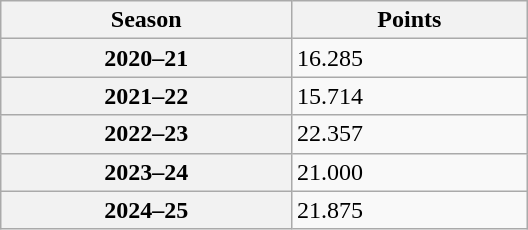<table class="wikitable floatright" style="min-width:22em;">
<tr>
<th scope="col">Season</th>
<th scope="col">Points</th>
</tr>
<tr>
<th scope="row">2020–21</th>
<td>16.285</td>
</tr>
<tr>
<th scope="row">2021–22</th>
<td>15.714</td>
</tr>
<tr>
<th scope="row">2022–23</th>
<td>22.357</td>
</tr>
<tr>
<th scope="row">2023–24</th>
<td>21.000</td>
</tr>
<tr>
<th scope="row">2024–25</th>
<td>21.875</td>
</tr>
</table>
